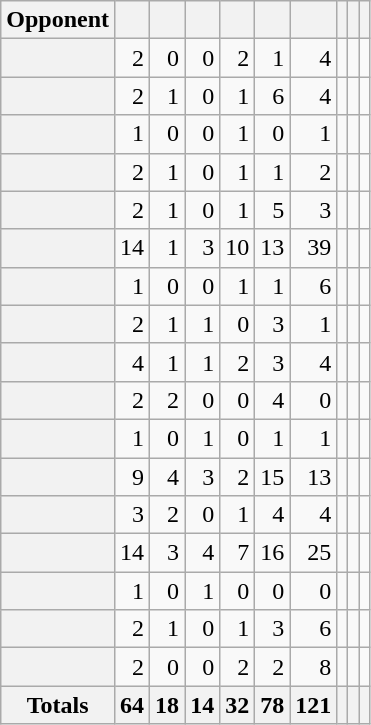<table class="wikitable sortable sort-under-center plainrowheaders" style="text-align:right">
<tr>
<th scope=col>Opponent</th>
<th scope=col></th>
<th scope=col></th>
<th scope=col></th>
<th scope=col></th>
<th scope=col></th>
<th scope=col></th>
<th scope=col></th>
<th scope=col></th>
<th scope=col></th>
</tr>
<tr>
<th style="text-align:left;" scope=row></th>
<td>2</td>
<td>0</td>
<td>0</td>
<td>2</td>
<td>1</td>
<td>4</td>
<td></td>
<td></td>
<td></td>
</tr>
<tr>
<th style="text-align:left;" scope=row></th>
<td>2</td>
<td>1</td>
<td>0</td>
<td>1</td>
<td>6</td>
<td>4</td>
<td></td>
<td></td>
<td></td>
</tr>
<tr>
<th style="text-align:left;" scope=row></th>
<td>1</td>
<td>0</td>
<td>0</td>
<td>1</td>
<td>0</td>
<td>1</td>
<td></td>
<td></td>
<td></td>
</tr>
<tr>
<th style="text-align:left;" scope=row></th>
<td>2</td>
<td>1</td>
<td>0</td>
<td>1</td>
<td>1</td>
<td>2</td>
<td></td>
<td></td>
<td></td>
</tr>
<tr>
<th style="text-align:left;" scope=row></th>
<td>2</td>
<td>1</td>
<td>0</td>
<td>1</td>
<td>5</td>
<td>3</td>
<td></td>
<td></td>
<td></td>
</tr>
<tr>
<th style="text-align:left;" scope=row></th>
<td>14</td>
<td>1</td>
<td>3</td>
<td>10</td>
<td>13</td>
<td>39</td>
<td></td>
<td></td>
<td></td>
</tr>
<tr>
<th style="text-align:left;" scope=row></th>
<td>1</td>
<td>0</td>
<td>0</td>
<td>1</td>
<td>1</td>
<td>6</td>
<td></td>
<td></td>
<td></td>
</tr>
<tr>
<th style="text-align:left;" scope=row></th>
<td>2</td>
<td>1</td>
<td>1</td>
<td>0</td>
<td>3</td>
<td>1</td>
<td></td>
<td></td>
<td></td>
</tr>
<tr>
<th style="text-align:left;" scope=row></th>
<td>4</td>
<td>1</td>
<td>1</td>
<td>2</td>
<td>3</td>
<td>4</td>
<td></td>
<td></td>
<td></td>
</tr>
<tr>
<th style="text-align:left;" scope=row></th>
<td>2</td>
<td>2</td>
<td>0</td>
<td>0</td>
<td>4</td>
<td>0</td>
<td></td>
<td></td>
<td></td>
</tr>
<tr>
<th style="text-align:left;" scope=row></th>
<td>1</td>
<td>0</td>
<td>1</td>
<td>0</td>
<td>1</td>
<td>1</td>
<td></td>
<td></td>
<td></td>
</tr>
<tr>
<th style="text-align:left;" scope=row></th>
<td>9</td>
<td>4</td>
<td>3</td>
<td>2</td>
<td>15</td>
<td>13</td>
<td></td>
<td></td>
<td></td>
</tr>
<tr>
<th style="text-align:left;" scope=row></th>
<td>3</td>
<td>2</td>
<td>0</td>
<td>1</td>
<td>4</td>
<td>4</td>
<td></td>
<td></td>
<td></td>
</tr>
<tr>
<th style="text-align:left;" scope=row></th>
<td>14</td>
<td>3</td>
<td>4</td>
<td>7</td>
<td>16</td>
<td>25</td>
<td></td>
<td></td>
<td></td>
</tr>
<tr>
<th style="text-align:left;" scope=row></th>
<td>1</td>
<td>0</td>
<td>1</td>
<td>0</td>
<td>0</td>
<td>0</td>
<td></td>
<td></td>
<td></td>
</tr>
<tr>
<th style="text-align:left;" scope=row></th>
<td>2</td>
<td>1</td>
<td>0</td>
<td>1</td>
<td>3</td>
<td>6</td>
<td></td>
<td></td>
<td></td>
</tr>
<tr>
<th style="text-align:left;" scope=row></th>
<td>2</td>
<td>0</td>
<td>0</td>
<td>2</td>
<td>2</td>
<td>8</td>
<td></td>
<td></td>
<td></td>
</tr>
<tr class="sortbottom">
<th>Totals</th>
<th>64</th>
<th>18</th>
<th>14</th>
<th>32</th>
<th>78</th>
<th>121</th>
<th></th>
<th></th>
<th></th>
</tr>
</table>
